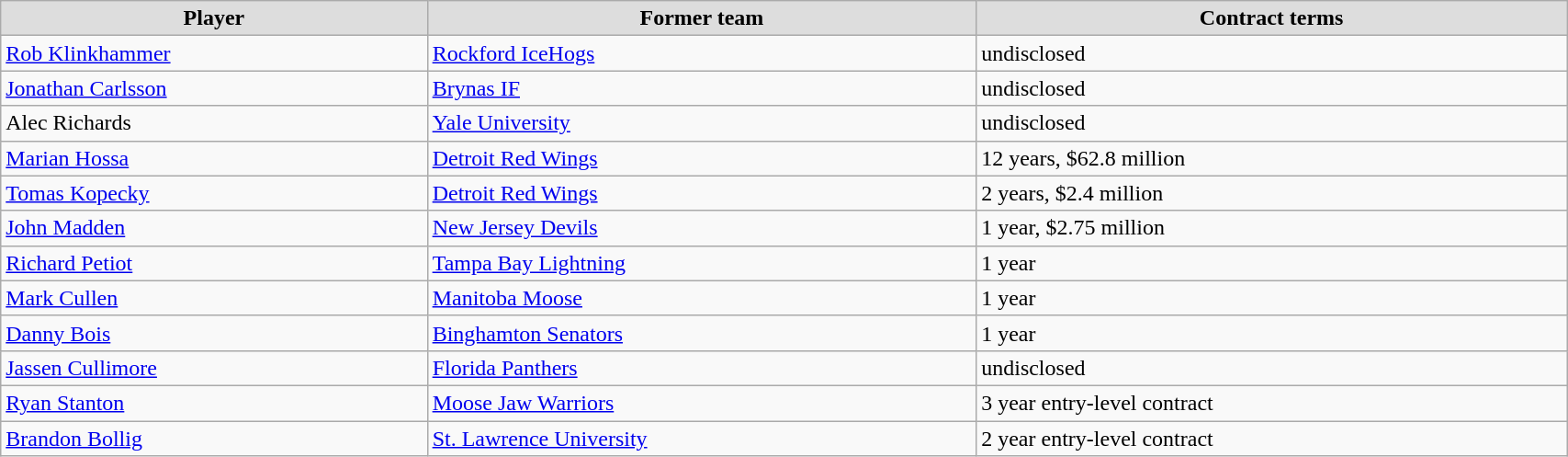<table class="wikitable" style="width:90%;">
<tr style="text-align:center; background:#ddd;">
<td><strong>Player</strong></td>
<td><strong>Former team</strong></td>
<td><strong>Contract terms</strong></td>
</tr>
<tr>
<td><a href='#'>Rob Klinkhammer</a></td>
<td><a href='#'>Rockford IceHogs</a></td>
<td>undisclosed</td>
</tr>
<tr>
<td><a href='#'>Jonathan Carlsson</a></td>
<td><a href='#'>Brynas IF</a></td>
<td>undisclosed</td>
</tr>
<tr>
<td>Alec Richards</td>
<td><a href='#'>Yale University</a></td>
<td>undisclosed</td>
</tr>
<tr>
<td><a href='#'>Marian Hossa</a></td>
<td><a href='#'>Detroit Red Wings</a></td>
<td>12 years, $62.8 million</td>
</tr>
<tr>
<td><a href='#'>Tomas Kopecky</a></td>
<td><a href='#'>Detroit Red Wings</a></td>
<td>2 years, $2.4 million</td>
</tr>
<tr>
<td><a href='#'>John Madden</a></td>
<td><a href='#'>New Jersey Devils</a></td>
<td>1 year, $2.75 million</td>
</tr>
<tr>
<td><a href='#'>Richard Petiot</a></td>
<td><a href='#'>Tampa Bay Lightning</a></td>
<td>1 year</td>
</tr>
<tr>
<td><a href='#'>Mark Cullen</a></td>
<td><a href='#'>Manitoba Moose</a></td>
<td>1 year</td>
</tr>
<tr>
<td><a href='#'>Danny Bois</a></td>
<td><a href='#'>Binghamton Senators</a></td>
<td>1 year</td>
</tr>
<tr>
<td><a href='#'>Jassen Cullimore</a></td>
<td><a href='#'>Florida Panthers</a></td>
<td>undisclosed</td>
</tr>
<tr>
<td><a href='#'>Ryan Stanton</a></td>
<td><a href='#'>Moose Jaw Warriors</a></td>
<td>3 year entry-level contract</td>
</tr>
<tr>
<td><a href='#'>Brandon Bollig</a></td>
<td><a href='#'>St. Lawrence University</a></td>
<td>2 year entry-level contract</td>
</tr>
</table>
